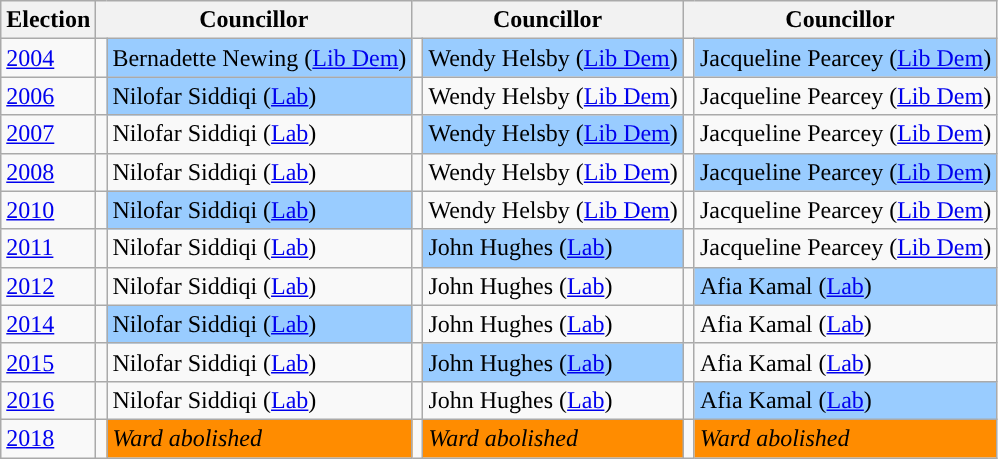<table class="wikitable">
<tr>
<th>Election</th>
<th colspan="2">Councillor</th>
<th colspan="2">Councillor</th>
<th colspan="2">Councillor</th>
</tr>
<tr>
<td><a href='#'>2004</a></td>
<td style="background-color: "></td>
<td bgcolor="#99CCFF">Bernadette Newing (<a href='#'>Lib Dem</a>)</td>
<td style="background-color: "></td>
<td bgcolor="#99CCFF">Wendy Helsby (<a href='#'>Lib Dem</a>)</td>
<td style="background-color: "></td>
<td bgcolor="#99CCFF">Jacqueline Pearcey (<a href='#'>Lib Dem</a>)</td>
</tr>
<tr>
<td><a href='#'>2006</a></td>
<td style="background-color: "></td>
<td bgcolor="#99CCFF">Nilofar Siddiqi (<a href='#'>Lab</a>)</td>
<td style="background-color: "></td>
<td>Wendy Helsby (<a href='#'>Lib Dem</a>)</td>
<td style="background-color: "></td>
<td>Jacqueline Pearcey (<a href='#'>Lib Dem</a>)</td>
</tr>
<tr>
<td><a href='#'>2007</a></td>
<td style="background-color: "></td>
<td>Nilofar Siddiqi (<a href='#'>Lab</a>)</td>
<td style="background-color: "></td>
<td bgcolor="#99CCFF">Wendy Helsby (<a href='#'>Lib Dem</a>)</td>
<td style="background-color: "></td>
<td>Jacqueline Pearcey (<a href='#'>Lib Dem</a>)</td>
</tr>
<tr>
<td><a href='#'>2008</a></td>
<td style="background-color: "></td>
<td>Nilofar Siddiqi (<a href='#'>Lab</a>)</td>
<td style="background-color: "></td>
<td>Wendy Helsby (<a href='#'>Lib Dem</a>)</td>
<td style="background-color: "></td>
<td bgcolor="#99CCFF">Jacqueline Pearcey (<a href='#'>Lib Dem</a>)</td>
</tr>
<tr>
<td><a href='#'>2010</a></td>
<td style="background-color: "></td>
<td bgcolor="#99CCFF">Nilofar Siddiqi (<a href='#'>Lab</a>)</td>
<td style="background-color: "></td>
<td>Wendy Helsby (<a href='#'>Lib Dem</a>)</td>
<td style="background-color: "></td>
<td>Jacqueline Pearcey (<a href='#'>Lib Dem</a>)</td>
</tr>
<tr>
<td><a href='#'>2011</a></td>
<td style="background-color: "></td>
<td>Nilofar Siddiqi (<a href='#'>Lab</a>)</td>
<td style="background-color: "></td>
<td bgcolor="#99CCFF">John Hughes (<a href='#'>Lab</a>)</td>
<td style="background-color: "></td>
<td>Jacqueline Pearcey (<a href='#'>Lib Dem</a>)</td>
</tr>
<tr>
<td><a href='#'>2012</a></td>
<td style="background-color: "></td>
<td>Nilofar Siddiqi (<a href='#'>Lab</a>)</td>
<td style="background-color: "></td>
<td>John Hughes (<a href='#'>Lab</a>)</td>
<td style="background-color: "></td>
<td bgcolor="#99CCFF">Afia Kamal (<a href='#'>Lab</a>)</td>
</tr>
<tr>
<td><a href='#'>2014</a></td>
<td style="background-color: "></td>
<td bgcolor="#99CCFF">Nilofar Siddiqi (<a href='#'>Lab</a>)</td>
<td style="background-color: "></td>
<td>John Hughes (<a href='#'>Lab</a>)</td>
<td style="background-color: "></td>
<td>Afia Kamal (<a href='#'>Lab</a>)</td>
</tr>
<tr>
<td><a href='#'>2015</a></td>
<td style="background-color: "></td>
<td>Nilofar Siddiqi (<a href='#'>Lab</a>)</td>
<td style="background-color: "></td>
<td bgcolor="#99CCFF">John Hughes (<a href='#'>Lab</a>)</td>
<td style="background-color: "></td>
<td>Afia Kamal (<a href='#'>Lab</a>)</td>
</tr>
<tr>
<td><a href='#'>2016</a></td>
<td style="background-color: "></td>
<td>Nilofar Siddiqi (<a href='#'>Lab</a>)</td>
<td style="background-color: "></td>
<td>John Hughes (<a href='#'>Lab</a>)</td>
<td style="background-color: "></td>
<td bgcolor="#99CCFF">Afia Kamal (<a href='#'>Lab</a>)</td>
</tr>
<tr>
<td><a href='#'>2018</a></td>
<td style="background-color: "></td>
<td bgcolor="#FF8C00"><em>Ward abolished</em></td>
<td style="background-color: "></td>
<td bgcolor="#FF8C00"><em>Ward abolished</em></td>
<td style="background-color: "></td>
<td bgcolor="#FF8C00"><em>Ward abolished</em></td>
</tr>
</table>
